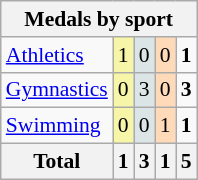<table class="wikitable" style="font-size:90%; text-align:center;">
<tr>
<th colspan="5">Medals by sport</th>
</tr>
<tr>
<td align="left"><a href='#'>Athletics</a></td>
<td style="background:#F7F6A8;">1</td>
<td style="background:#DCE5E5;">0</td>
<td style="background:#FFDAB9;">0</td>
<td><strong>1</strong></td>
</tr>
<tr>
<td align="left"><a href='#'>Gymnastics</a></td>
<td style="background:#F7F6A8;">0</td>
<td style="background:#DCE5E5;">3</td>
<td style="background:#FFDAB9;">0</td>
<td><strong>3</strong></td>
</tr>
<tr>
<td align="left"><a href='#'>Swimming</a></td>
<td style="background:#F7F6A8;">0</td>
<td style="background:#DCE5E5;">0</td>
<td style="background:#FFDAB9;">1</td>
<td><strong>1</strong></td>
</tr>
<tr class="sortbottom">
<th>Total</th>
<th>1</th>
<th>3</th>
<th>1</th>
<th>5</th>
</tr>
</table>
